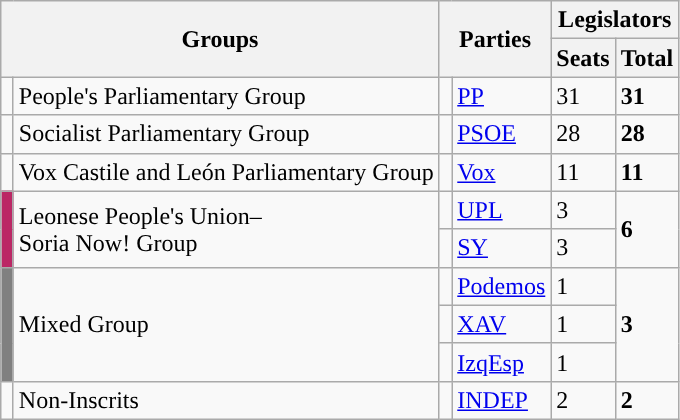<table class="wikitable" style="text-align:left;">
<tr>
<th rowspan="2" colspan="2">Groups</th>
<th rowspan="2" colspan="2">Parties</th>
<th colspan="2">Legislators</th>
</tr>
<tr>
<th>Seats</th>
<th>Total</th>
</tr>
<tr>
<td width="1" style="color:inherit;background:"></td>
<td>People's Parliamentary Group</td>
<td width="1" style="color:inherit;background:"></td>
<td><a href='#'>PP</a></td>
<td>31</td>
<td><strong>31</strong></td>
</tr>
<tr>
<td style="color:inherit;background:"></td>
<td>Socialist Parliamentary Group</td>
<td style="color:inherit;background:"></td>
<td><a href='#'>PSOE</a></td>
<td>28</td>
<td><strong>28</strong></td>
</tr>
<tr>
<td style="color:inherit;background:"></td>
<td>Vox Castile and León Parliamentary Group</td>
<td style="color:inherit;background:"></td>
<td><a href='#'>Vox</a></td>
<td>11</td>
<td><strong>11</strong></td>
</tr>
<tr>
<td rowspan="2" bgcolor="#BB2765"></td>
<td rowspan="2">Leonese People's Union–<br>Soria Now! Group</td>
<td style="color:inherit;background:"></td>
<td><a href='#'>UPL</a></td>
<td>3</td>
<td rowspan="2"><strong>6</strong></td>
</tr>
<tr>
<td style="color:inherit;background:"></td>
<td><a href='#'>SY</a></td>
<td>3</td>
</tr>
<tr>
<td rowspan="3" bgcolor="gray"></td>
<td rowspan="3">Mixed Group</td>
<td style="color:inherit;background:"></td>
<td><a href='#'>Podemos</a></td>
<td>1</td>
<td rowspan="3"><strong>3</strong></td>
</tr>
<tr>
<td style="color:inherit;background:"></td>
<td><a href='#'>XAV</a></td>
<td>1</td>
</tr>
<tr>
<td style="color:inherit;background:"></td>
<td><a href='#'>IzqEsp</a></td>
<td>1</td>
</tr>
<tr>
<td style="color:inherit;background:"></td>
<td>Non-Inscrits</td>
<td style="color:inherit;background:"></td>
<td><a href='#'>INDEP</a></td>
<td>2</td>
<td><strong>2</strong></td>
</tr>
</table>
